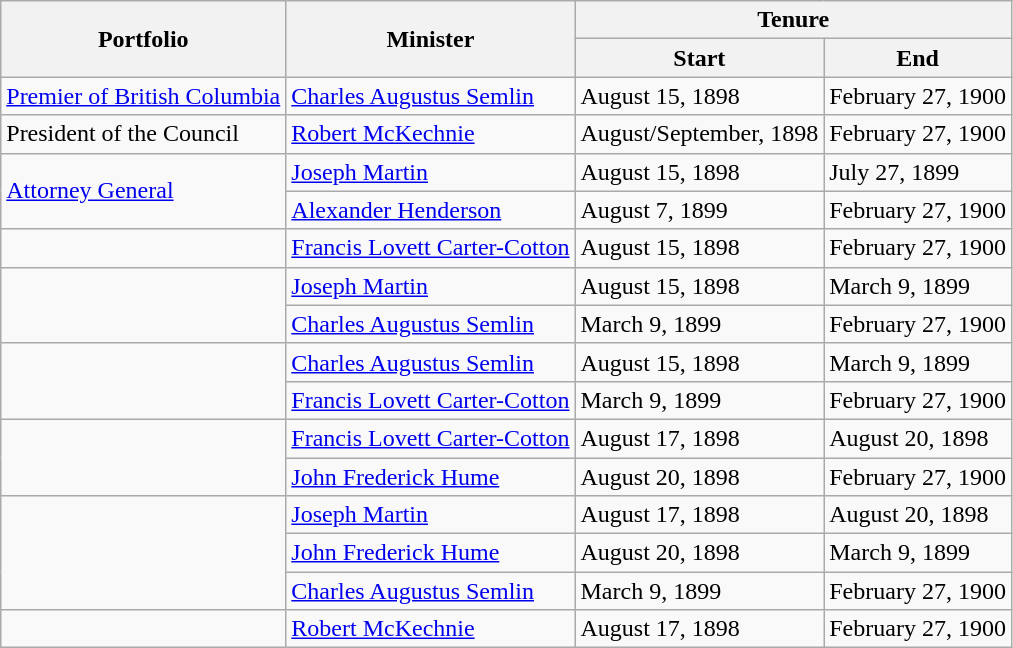<table class="wikitable sortable">
<tr>
<th colspan="1" rowspan="2">Portfolio</th>
<th rowspan="2">Minister</th>
<th colspan="2">Tenure</th>
</tr>
<tr>
<th>Start</th>
<th>End</th>
</tr>
<tr>
<td><a href='#'>Premier of British Columbia</a></td>
<td><a href='#'>Charles Augustus Semlin</a></td>
<td>August 15, 1898</td>
<td>February 27, 1900</td>
</tr>
<tr>
<td>President of the Council</td>
<td><a href='#'>Robert McKechnie</a></td>
<td>August/September, 1898</td>
<td>February 27, 1900</td>
</tr>
<tr>
<td rowspan="2"><a href='#'>Attorney General</a></td>
<td><a href='#'>Joseph Martin</a></td>
<td>August 15, 1898</td>
<td>July 27, 1899</td>
</tr>
<tr>
<td><a href='#'>Alexander Henderson</a></td>
<td>August 7, 1899</td>
<td>February 27, 1900</td>
</tr>
<tr>
<td></td>
<td><a href='#'>Francis Lovett Carter-Cotton</a></td>
<td>August 15, 1898</td>
<td>February 27, 1900</td>
</tr>
<tr>
<td rowspan="2"></td>
<td><a href='#'>Joseph Martin</a></td>
<td>August 15, 1898</td>
<td>March 9, 1899</td>
</tr>
<tr>
<td><a href='#'>Charles Augustus Semlin</a></td>
<td>March 9, 1899</td>
<td>February 27, 1900</td>
</tr>
<tr>
<td rowspan="2"></td>
<td><a href='#'>Charles Augustus Semlin</a></td>
<td>August 15, 1898</td>
<td>March 9, 1899</td>
</tr>
<tr>
<td><a href='#'>Francis Lovett Carter-Cotton</a></td>
<td>March 9, 1899</td>
<td>February 27, 1900</td>
</tr>
<tr>
<td rowspan="2"></td>
<td><a href='#'>Francis Lovett Carter-Cotton</a></td>
<td>August 17, 1898</td>
<td>August 20, 1898</td>
</tr>
<tr>
<td><a href='#'>John Frederick Hume</a></td>
<td>August 20, 1898</td>
<td>February 27, 1900</td>
</tr>
<tr>
<td rowspan="3"></td>
<td><a href='#'>Joseph Martin</a></td>
<td>August 17, 1898</td>
<td>August 20, 1898</td>
</tr>
<tr>
<td><a href='#'>John Frederick Hume</a></td>
<td>August 20, 1898</td>
<td>March 9, 1899</td>
</tr>
<tr>
<td><a href='#'>Charles Augustus Semlin</a></td>
<td>March 9, 1899</td>
<td>February 27, 1900</td>
</tr>
<tr>
<td></td>
<td><a href='#'>Robert McKechnie</a></td>
<td>August 17, 1898</td>
<td>February 27, 1900</td>
</tr>
</table>
